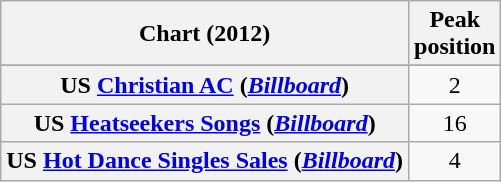<table class="wikitable sortable plainrowheaders" style="text-align:center">
<tr>
<th scope="col">Chart (2012)</th>
<th scope="col">Peak<br> position</th>
</tr>
<tr>
</tr>
<tr>
</tr>
<tr>
</tr>
<tr>
<th scope="row">US <a href='#'>Christian AC</a> (<em><a href='#'>Billboard</a></em>)</th>
<td>2</td>
</tr>
<tr>
<th scope="row">US <a href='#'>Heatseekers Songs</a> (<em><a href='#'>Billboard</a></em>)</th>
<td>16</td>
</tr>
<tr>
<th scope="row">US <a href='#'>Hot Dance Singles Sales</a> (<em><a href='#'>Billboard</a></em>)</th>
<td>4</td>
</tr>
</table>
